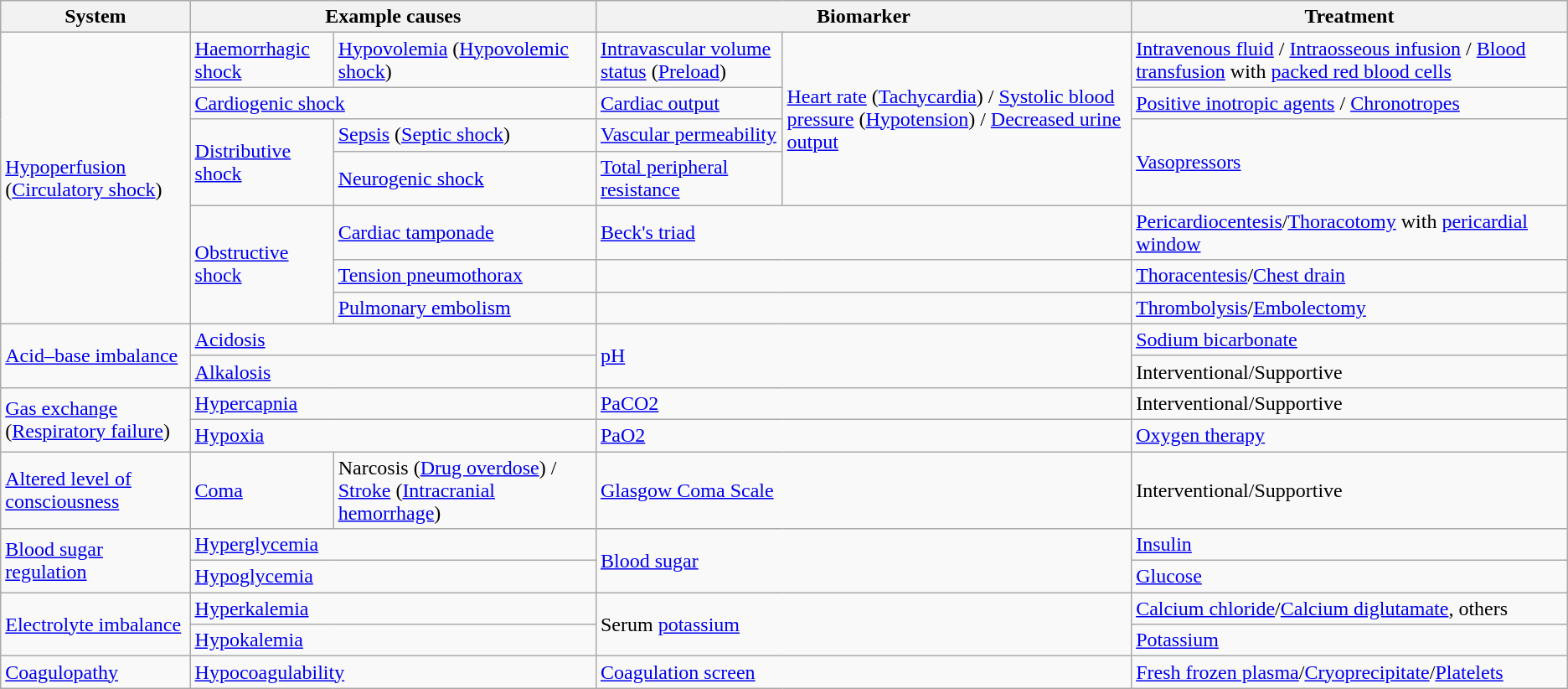<table class="wikitable">
<tr>
<th>System</th>
<th colspan="2">Example causes</th>
<th colspan="2">Biomarker</th>
<th>Treatment</th>
</tr>
<tr>
<td rowspan="7"><a href='#'>Hypoperfusion</a> (<a href='#'>Circulatory shock</a>)</td>
<td><a href='#'>Haemorrhagic shock</a></td>
<td><a href='#'>Hypovolemia</a> (<a href='#'>Hypovolemic shock</a>)</td>
<td><a href='#'>Intravascular volume status</a> (<a href='#'>Preload</a>)</td>
<td rowspan="4"><a href='#'>Heart rate</a> (<a href='#'>Tachycardia</a>) / <a href='#'>Systolic blood pressure</a> (<a href='#'>Hypotension</a>) / <a href='#'>Decreased urine output</a></td>
<td><a href='#'>Intravenous fluid</a> / <a href='#'>Intraosseous infusion</a> / <a href='#'>Blood transfusion</a> with <a href='#'>packed red blood cells</a></td>
</tr>
<tr>
<td colspan="2"><a href='#'>Cardiogenic shock</a></td>
<td><a href='#'>Cardiac output</a></td>
<td><a href='#'>Positive inotropic agents</a> / <a href='#'>Chronotropes</a></td>
</tr>
<tr>
<td rowspan="2"><a href='#'>Distributive shock</a></td>
<td><a href='#'>Sepsis</a> (<a href='#'>Septic shock</a>)</td>
<td><a href='#'>Vascular permeability</a></td>
<td rowspan="2"><a href='#'>Vasopressors</a></td>
</tr>
<tr>
<td><a href='#'>Neurogenic shock</a></td>
<td><a href='#'>Total peripheral resistance</a></td>
</tr>
<tr>
<td rowspan="3"><a href='#'>Obstructive shock</a></td>
<td><a href='#'>Cardiac tamponade</a></td>
<td colspan="2"><a href='#'>Beck's triad</a></td>
<td><a href='#'>Pericardiocentesis</a>/<a href='#'>Thoracotomy</a> with <a href='#'>pericardial window</a></td>
</tr>
<tr>
<td><a href='#'>Tension pneumothorax</a></td>
<td colspan="2"></td>
<td><a href='#'>Thoracentesis</a>/<a href='#'>Chest drain</a></td>
</tr>
<tr>
<td><a href='#'>Pulmonary embolism</a></td>
<td colspan="2"></td>
<td><a href='#'>Thrombolysis</a>/<a href='#'>Embolectomy</a></td>
</tr>
<tr>
<td rowspan="2"><a href='#'>Acid–base imbalance</a></td>
<td colspan="2"><a href='#'>Acidosis</a></td>
<td rowspan="2" colspan="2"><a href='#'>pH</a></td>
<td><a href='#'>Sodium bicarbonate</a></td>
</tr>
<tr>
<td colspan="2"><a href='#'>Alkalosis</a></td>
<td>Interventional/Supportive</td>
</tr>
<tr>
<td rowspan="2"><a href='#'>Gas exchange</a> (<a href='#'>Respiratory failure</a>)</td>
<td colspan="2"><a href='#'>Hypercapnia</a></td>
<td colspan="2"><a href='#'>PaCO2</a></td>
<td>Interventional/Supportive</td>
</tr>
<tr>
<td colspan="2"><a href='#'>Hypoxia</a></td>
<td colspan="2"><a href='#'>PaO2</a></td>
<td><a href='#'>Oxygen therapy</a></td>
</tr>
<tr>
<td><a href='#'>Altered level of consciousness</a></td>
<td><a href='#'>Coma</a></td>
<td>Narcosis (<a href='#'>Drug overdose</a>) / <a href='#'>Stroke</a> (<a href='#'>Intracranial hemorrhage</a>)</td>
<td colspan="2"><a href='#'>Glasgow Coma Scale</a></td>
<td>Interventional/Supportive</td>
</tr>
<tr>
<td rowspan="2"><a href='#'>Blood sugar regulation</a></td>
<td colspan="2"><a href='#'>Hyperglycemia</a></td>
<td colspan="2" rowspan="2"><a href='#'>Blood sugar</a></td>
<td><a href='#'>Insulin</a></td>
</tr>
<tr>
<td colspan="2"><a href='#'>Hypoglycemia</a></td>
<td><a href='#'>Glucose</a></td>
</tr>
<tr>
<td rowspan="2"><a href='#'>Electrolyte imbalance</a></td>
<td colspan="2"><a href='#'>Hyperkalemia</a></td>
<td colspan="2" rowspan="2">Serum <a href='#'>potassium</a></td>
<td><a href='#'>Calcium chloride</a>/<a href='#'>Calcium diglutamate</a>, others</td>
</tr>
<tr>
<td colspan="2"><a href='#'>Hypokalemia</a></td>
<td colspan="2"><a href='#'>Potassium</a></td>
</tr>
<tr>
<td><a href='#'>Coagulopathy</a></td>
<td colspan="2"><a href='#'>Hypocoagulability</a></td>
<td colspan="2"><a href='#'>Coagulation screen</a></td>
<td><a href='#'>Fresh frozen plasma</a>/<a href='#'>Cryoprecipitate</a>/<a href='#'>Platelets</a></td>
</tr>
</table>
